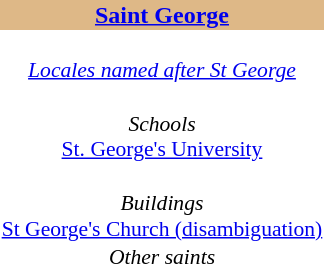<table align="center" class="toccolours" cellspacing="0">
<tr bgcolor="#deb887">
<th align="center"><a href='#'>Saint George</a></th>
</tr>
<tr>
<td align="center" style="font-size: 90%;"><br><em><a href='#'>Locales named after St George</a></em></td>
</tr>
<tr>
<td align="center" style="font-size: 90%;"><br><em>Schools</em><br> <a href='#'>St. George's University</a>  

</td>
</tr>
<tr>
<td align="center" style="font-size: 90%;"><br><em>Buildings</em><br> <a href='#'>St George's Church (disambiguation)</a>  

<br></td>
</tr>
<tr>
<td align="center" style="font-size: 90%;"><em>Other saints</em><br> </td>
</tr>
</table>
